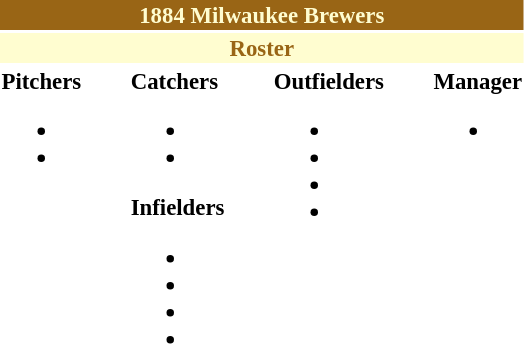<table class="toccolours" style="font-size: 95%;">
<tr>
<th colspan="10" style="background-color: #996515; color: #FFFDD0; text-align: center;">1884 Milwaukee Brewers</th>
</tr>
<tr>
<td colspan="10" style="background-color: #FFFDD0; color: #996515; text-align: center;"><strong>Roster</strong></td>
</tr>
<tr>
<td valign="top"><strong>Pitchers</strong><br><ul><li></li><li></li></ul></td>
<td width="25px"></td>
<td valign="top"><strong>Catchers</strong><br><ul><li></li><li></li></ul><strong>Infielders</strong><ul><li></li><li></li><li></li><li></li></ul></td>
<td width="25px"></td>
<td valign="top"><strong>Outfielders</strong><br><ul><li></li><li></li><li></li><li></li></ul></td>
<td width="25px"></td>
<td valign="top"><strong>Manager</strong><br><ul><li></li></ul></td>
</tr>
</table>
